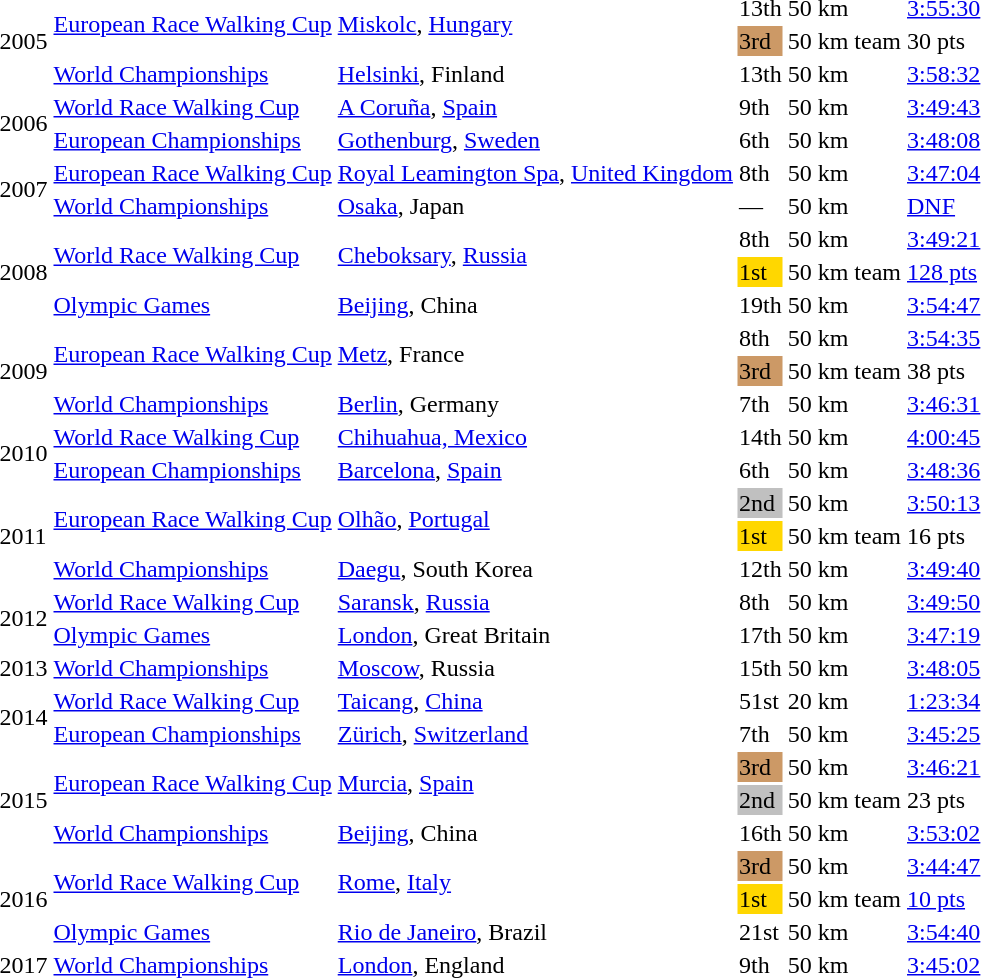<table>
<tr>
<td rowspan=3>2005</td>
<td rowspan=2><a href='#'>European Race Walking Cup</a></td>
<td rowspan=2><a href='#'>Miskolc</a>, <a href='#'>Hungary</a></td>
<td>13th</td>
<td>50 km</td>
<td><a href='#'>3:55:30</a></td>
</tr>
<tr>
<td bgcolor="cc9966">3rd</td>
<td>50 km team</td>
<td>30 pts</td>
</tr>
<tr>
<td><a href='#'>World Championships</a></td>
<td><a href='#'>Helsinki</a>, Finland</td>
<td>13th</td>
<td>50 km</td>
<td><a href='#'>3:58:32</a></td>
</tr>
<tr>
<td rowspan=2>2006</td>
<td><a href='#'>World Race Walking Cup</a></td>
<td><a href='#'>A Coruña</a>, <a href='#'>Spain</a></td>
<td>9th</td>
<td>50 km</td>
<td><a href='#'>3:49:43</a> </td>
</tr>
<tr>
<td><a href='#'>European Championships</a></td>
<td><a href='#'>Gothenburg</a>, <a href='#'>Sweden</a></td>
<td>6th</td>
<td>50 km</td>
<td><a href='#'>3:48:08</a></td>
</tr>
<tr>
<td rowspan=2>2007</td>
<td><a href='#'>European Race Walking Cup</a></td>
<td><a href='#'>Royal Leamington Spa</a>, <a href='#'>United Kingdom</a></td>
<td>8th</td>
<td>50 km</td>
<td><a href='#'>3:47:04</a></td>
</tr>
<tr>
<td><a href='#'>World Championships</a></td>
<td><a href='#'>Osaka</a>, Japan</td>
<td>—</td>
<td>50 km</td>
<td><a href='#'>DNF</a></td>
</tr>
<tr>
<td rowspan=3>2008</td>
<td rowspan=2><a href='#'>World Race Walking Cup</a></td>
<td rowspan=2><a href='#'>Cheboksary</a>, <a href='#'>Russia</a></td>
<td>8th</td>
<td>50 km</td>
<td><a href='#'>3:49:21</a></td>
</tr>
<tr>
<td bgcolor=gold>1st</td>
<td>50 km team</td>
<td><a href='#'>128 pts</a></td>
</tr>
<tr>
<td><a href='#'>Olympic Games</a></td>
<td><a href='#'>Beijing</a>, China</td>
<td>19th</td>
<td>50 km</td>
<td><a href='#'>3:54:47</a></td>
</tr>
<tr>
<td rowspan=3>2009</td>
<td rowspan=2><a href='#'>European Race Walking Cup</a></td>
<td rowspan=2><a href='#'>Metz</a>, France</td>
<td>8th</td>
<td>50 km</td>
<td><a href='#'>3:54:35</a></td>
</tr>
<tr>
<td bgcolor="cc9966">3rd</td>
<td>50 km team</td>
<td>38 pts</td>
</tr>
<tr>
<td><a href='#'>World Championships</a></td>
<td><a href='#'>Berlin</a>, Germany</td>
<td>7th</td>
<td>50 km</td>
<td><a href='#'>3:46:31</a></td>
</tr>
<tr>
<td rowspan=2>2010</td>
<td><a href='#'>World Race Walking Cup</a></td>
<td><a href='#'>Chihuahua, Mexico</a></td>
<td>14th</td>
<td>50 km</td>
<td><a href='#'>4:00:45</a></td>
</tr>
<tr>
<td><a href='#'>European Championships</a></td>
<td><a href='#'>Barcelona</a>, <a href='#'>Spain</a></td>
<td>6th</td>
<td>50 km</td>
<td><a href='#'>3:48:36</a></td>
</tr>
<tr>
<td rowspan=3>2011</td>
<td rowspan=2><a href='#'>European Race Walking Cup</a></td>
<td rowspan=2><a href='#'>Olhão</a>, <a href='#'>Portugal</a></td>
<td bgcolor=silver>2nd</td>
<td>50 km</td>
<td><a href='#'>3:50:13</a></td>
</tr>
<tr>
<td bgcolor=gold>1st</td>
<td>50 km team</td>
<td>16 pts</td>
</tr>
<tr>
<td><a href='#'>World Championships</a></td>
<td><a href='#'>Daegu</a>, South Korea</td>
<td>12th</td>
<td>50 km</td>
<td><a href='#'>3:49:40</a></td>
</tr>
<tr>
<td rowspan=2>2012</td>
<td><a href='#'>World Race Walking Cup</a></td>
<td><a href='#'>Saransk</a>, <a href='#'>Russia</a></td>
<td>8th</td>
<td>50 km</td>
<td><a href='#'>3:49:50</a></td>
</tr>
<tr>
<td><a href='#'>Olympic Games</a></td>
<td><a href='#'>London</a>, Great Britain</td>
<td>17th</td>
<td>50 km</td>
<td><a href='#'>3:47:19</a></td>
</tr>
<tr>
<td>2013</td>
<td><a href='#'>World Championships</a></td>
<td><a href='#'>Moscow</a>, Russia</td>
<td>15th</td>
<td>50 km</td>
<td><a href='#'>3:48:05</a></td>
</tr>
<tr>
<td rowspan=2>2014</td>
<td><a href='#'>World Race Walking Cup</a></td>
<td><a href='#'>Taicang</a>, <a href='#'>China</a></td>
<td>51st</td>
<td>20 km</td>
<td><a href='#'>1:23:34</a></td>
</tr>
<tr>
<td><a href='#'>European Championships</a></td>
<td><a href='#'>Zürich</a>, <a href='#'>Switzerland</a></td>
<td>7th</td>
<td>50 km</td>
<td><a href='#'>3:45:25</a></td>
</tr>
<tr>
<td rowspan=3>2015</td>
<td rowspan=2><a href='#'>European Race Walking Cup</a></td>
<td rowspan=2><a href='#'>Murcia</a>, <a href='#'>Spain</a></td>
<td bgcolor="cc9966">3rd</td>
<td>50 km</td>
<td><a href='#'>3:46:21</a></td>
</tr>
<tr>
<td bgcolor=silver>2nd</td>
<td>50 km team</td>
<td>23 pts</td>
</tr>
<tr>
<td><a href='#'>World Championships</a></td>
<td><a href='#'>Beijing</a>, China</td>
<td>16th</td>
<td>50 km</td>
<td><a href='#'>3:53:02</a></td>
</tr>
<tr>
<td rowspan=3>2016</td>
<td rowspan=2><a href='#'>World Race Walking Cup</a></td>
<td rowspan=2><a href='#'>Rome</a>, <a href='#'>Italy</a></td>
<td bgcolor=cc9966>3rd</td>
<td>50 km</td>
<td><a href='#'>3:44:47</a></td>
</tr>
<tr>
<td bgcolor=gold>1st</td>
<td>50 km team</td>
<td><a href='#'>10 pts</a></td>
</tr>
<tr>
<td><a href='#'>Olympic Games</a></td>
<td><a href='#'>Rio de Janeiro</a>, Brazil</td>
<td>21st</td>
<td>50 km</td>
<td><a href='#'>3:54:40</a></td>
</tr>
<tr>
<td>2017</td>
<td><a href='#'>World Championships</a></td>
<td><a href='#'>London</a>, England</td>
<td>9th</td>
<td>50 km</td>
<td><a href='#'>3:45:02</a> </td>
</tr>
</table>
